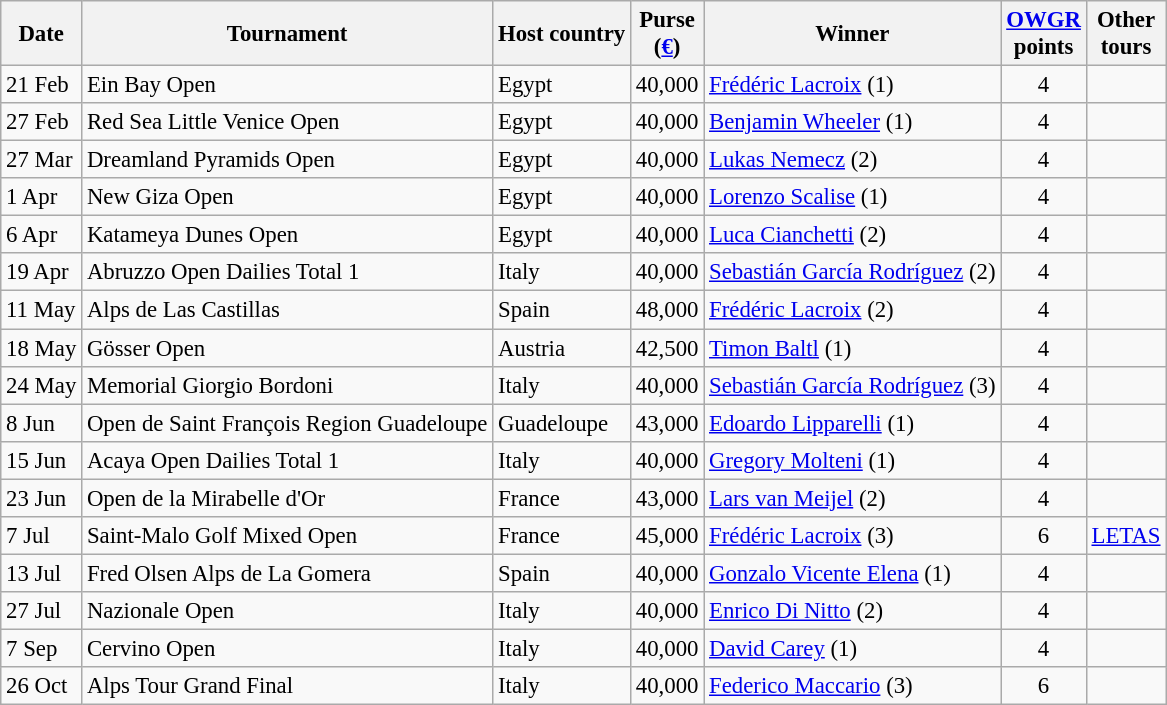<table class="wikitable" style="font-size:95%;">
<tr>
<th>Date</th>
<th>Tournament</th>
<th>Host country</th>
<th>Purse<br>(<a href='#'>€</a>)</th>
<th>Winner</th>
<th><a href='#'>OWGR</a><br>points</th>
<th>Other<br>tours</th>
</tr>
<tr>
<td>21 Feb</td>
<td>Ein Bay Open</td>
<td>Egypt</td>
<td align=right>40,000</td>
<td> <a href='#'>Frédéric Lacroix</a> (1)</td>
<td align=center>4</td>
<td></td>
</tr>
<tr>
<td>27 Feb</td>
<td>Red Sea Little Venice Open</td>
<td>Egypt</td>
<td align=right>40,000</td>
<td> <a href='#'>Benjamin Wheeler</a> (1)</td>
<td align=center>4</td>
<td></td>
</tr>
<tr>
<td>27 Mar</td>
<td>Dreamland Pyramids Open</td>
<td>Egypt</td>
<td align=right>40,000</td>
<td> <a href='#'>Lukas Nemecz</a> (2)</td>
<td align=center>4</td>
<td></td>
</tr>
<tr>
<td>1 Apr</td>
<td>New Giza Open</td>
<td>Egypt</td>
<td align=right>40,000</td>
<td> <a href='#'>Lorenzo Scalise</a> (1)</td>
<td align=center>4</td>
<td></td>
</tr>
<tr>
<td>6 Apr</td>
<td>Katameya Dunes Open</td>
<td>Egypt</td>
<td align=right>40,000</td>
<td> <a href='#'>Luca Cianchetti</a> (2)</td>
<td align=center>4</td>
<td></td>
</tr>
<tr>
<td>19 Apr</td>
<td>Abruzzo Open Dailies Total 1</td>
<td>Italy</td>
<td align=right>40,000</td>
<td> <a href='#'>Sebastián García Rodríguez</a> (2)</td>
<td align=center>4</td>
<td></td>
</tr>
<tr>
<td>11 May</td>
<td>Alps de Las Castillas</td>
<td>Spain</td>
<td align=right>48,000</td>
<td> <a href='#'>Frédéric Lacroix</a> (2)</td>
<td align=center>4</td>
<td></td>
</tr>
<tr>
<td>18 May</td>
<td>Gösser Open</td>
<td>Austria</td>
<td align=right>42,500</td>
<td>  <a href='#'>Timon Baltl</a> (1)</td>
<td align=center>4</td>
<td></td>
</tr>
<tr>
<td>24 May</td>
<td>Memorial Giorgio Bordoni</td>
<td>Italy</td>
<td align=right>40,000</td>
<td> <a href='#'>Sebastián García Rodríguez</a> (3)</td>
<td align=center>4</td>
<td></td>
</tr>
<tr>
<td>8 Jun</td>
<td>Open de Saint François Region Guadeloupe</td>
<td>Guadeloupe</td>
<td align=right>43,000</td>
<td> <a href='#'>Edoardo Lipparelli</a> (1)</td>
<td align=center>4</td>
<td></td>
</tr>
<tr>
<td>15 Jun</td>
<td>Acaya Open Dailies Total 1</td>
<td>Italy</td>
<td align=right>40,000</td>
<td> <a href='#'>Gregory Molteni</a> (1)</td>
<td align=center>4</td>
<td></td>
</tr>
<tr>
<td>23 Jun</td>
<td>Open de la Mirabelle d'Or</td>
<td>France</td>
<td align=right>43,000</td>
<td> <a href='#'>Lars van Meijel</a> (2)</td>
<td align=center>4</td>
<td></td>
</tr>
<tr>
<td>7 Jul</td>
<td>Saint-Malo Golf Mixed Open</td>
<td>France</td>
<td align=right>45,000</td>
<td> <a href='#'>Frédéric Lacroix</a> (3)</td>
<td align=center>6</td>
<td><a href='#'>LETAS</a></td>
</tr>
<tr>
<td>13 Jul</td>
<td>Fred Olsen Alps de La Gomera</td>
<td>Spain</td>
<td align=right>40,000</td>
<td> <a href='#'>Gonzalo Vicente Elena</a> (1)</td>
<td align=center>4</td>
<td></td>
</tr>
<tr>
<td>27 Jul</td>
<td>Nazionale Open</td>
<td>Italy</td>
<td align=right>40,000</td>
<td> <a href='#'>Enrico Di Nitto</a> (2)</td>
<td align=center>4</td>
<td></td>
</tr>
<tr>
<td>7 Sep</td>
<td>Cervino Open</td>
<td>Italy</td>
<td align=right>40,000</td>
<td> <a href='#'>David Carey</a> (1)</td>
<td align=center>4</td>
<td></td>
</tr>
<tr>
<td>26 Oct</td>
<td>Alps Tour Grand Final</td>
<td>Italy</td>
<td align=right>40,000</td>
<td> <a href='#'>Federico Maccario</a> (3)</td>
<td align=center>6</td>
<td></td>
</tr>
</table>
